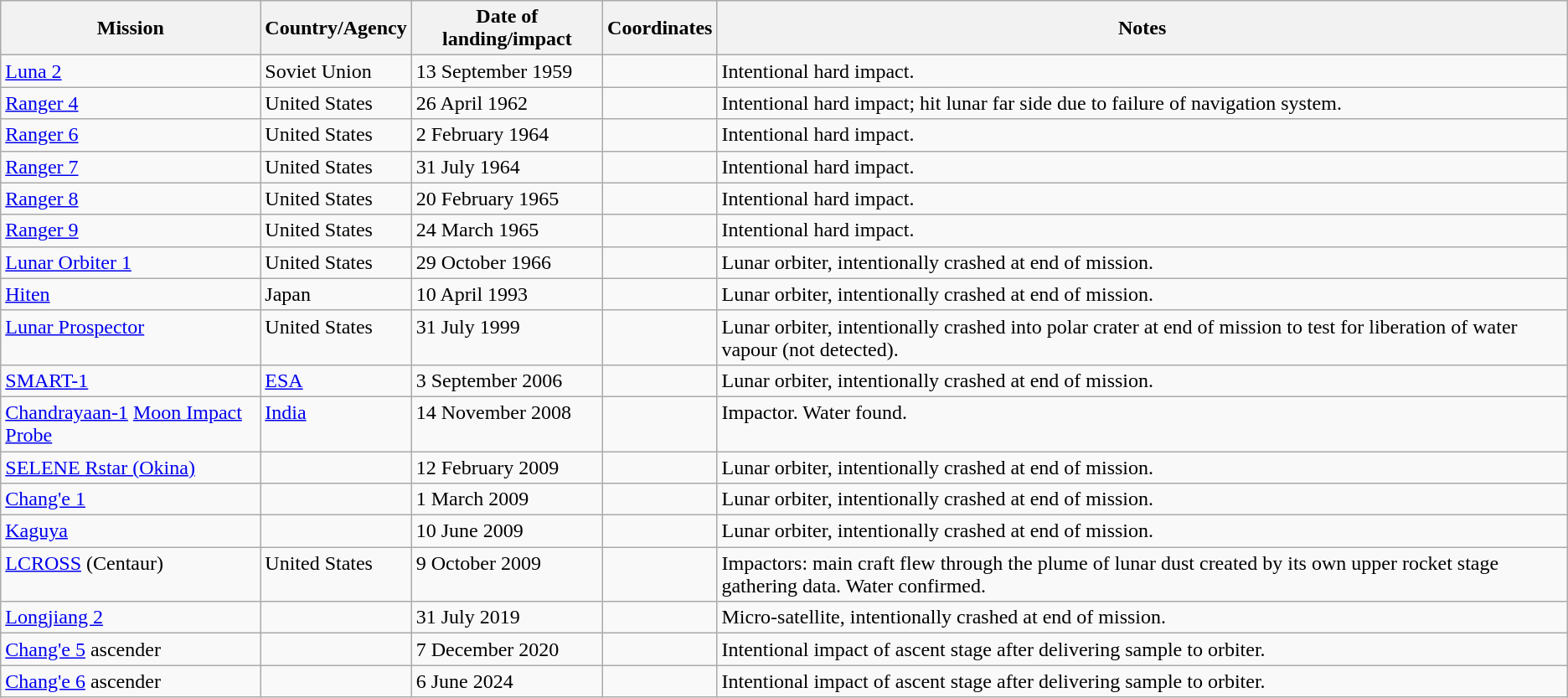<table class="wikitable sortable sticky-header sort-under">
<tr>
<th>Mission</th>
<th>Country/Agency</th>
<th>Date of landing/impact</th>
<th>Coordinates</th>
<th class=unsortable>Notes</th>
</tr>
<tr valign="top">
<td><a href='#'>Luna 2</a></td>
<td> Soviet Union</td>
<td>13 September 1959</td>
<td></td>
<td>Intentional hard impact.</td>
</tr>
<tr valign="top">
<td><a href='#'>Ranger 4</a></td>
<td> United States</td>
<td>26 April 1962</td>
<td></td>
<td>Intentional hard impact; hit lunar far side due to failure of navigation system.</td>
</tr>
<tr valign="top">
<td><a href='#'>Ranger 6</a></td>
<td> United States</td>
<td>2 February 1964</td>
<td></td>
<td>Intentional hard impact.</td>
</tr>
<tr valign="top">
<td><a href='#'>Ranger 7</a></td>
<td> United States</td>
<td>31 July 1964</td>
<td></td>
<td>Intentional hard impact.</td>
</tr>
<tr valign="top">
<td><a href='#'>Ranger 8</a></td>
<td> United States</td>
<td>20 February 1965</td>
<td></td>
<td>Intentional hard impact.</td>
</tr>
<tr valign="top">
<td><a href='#'>Ranger 9</a></td>
<td> United States</td>
<td>24 March 1965</td>
<td></td>
<td>Intentional hard impact.</td>
</tr>
<tr valign="top">
<td><a href='#'>Lunar Orbiter 1</a></td>
<td> United States</td>
<td>29 October 1966</td>
<td></td>
<td>Lunar orbiter, intentionally crashed at end of mission.</td>
</tr>
<tr valign="top">
<td><a href='#'>Hiten</a></td>
<td> Japan</td>
<td>10 April 1993</td>
<td></td>
<td>Lunar orbiter, intentionally crashed at end of mission.</td>
</tr>
<tr valign="top">
<td><a href='#'>Lunar Prospector</a></td>
<td> United States</td>
<td>31 July 1999</td>
<td></td>
<td>Lunar orbiter, intentionally crashed into polar crater at end of mission to test for liberation of water vapour (not detected).</td>
</tr>
<tr valign="top">
<td><a href='#'>SMART-1</a></td>
<td> <a href='#'>ESA</a></td>
<td>3 September 2006</td>
<td></td>
<td>Lunar orbiter, intentionally crashed at end of mission.</td>
</tr>
<tr valign="top">
<td><a href='#'>Chandrayaan-1</a> <a href='#'>Moon Impact Probe</a></td>
<td> <a href='#'>India</a></td>
<td>14 November 2008</td>
<td></td>
<td>Impactor. Water found.</td>
</tr>
<tr valign="top">
<td><a href='#'>SELENE Rstar (Okina)</a></td>
<td></td>
<td>12 February 2009</td>
<td></td>
<td>Lunar orbiter, intentionally crashed at end of mission.</td>
</tr>
<tr valign="top">
<td><a href='#'>Chang'e 1</a></td>
<td></td>
<td>1 March 2009</td>
<td></td>
<td>Lunar orbiter, intentionally crashed at end of mission.</td>
</tr>
<tr valign="top">
<td><a href='#'>Kaguya</a></td>
<td></td>
<td>10 June 2009</td>
<td></td>
<td>Lunar orbiter, intentionally crashed at end of mission.</td>
</tr>
<tr valign="top">
<td><a href='#'>LCROSS</a> (Centaur)</td>
<td> United States</td>
<td>9 October 2009</td>
<td> <br>  </td>
<td>Impactors: main craft flew through the plume of lunar dust created by its own upper rocket stage gathering data. Water confirmed.</td>
</tr>
<tr valign="top">
<td><a href='#'>Longjiang 2</a></td>
<td></td>
<td>31 July 2019</td>
<td></td>
<td>Micro-satellite, intentionally crashed at end of mission.</td>
</tr>
<tr valign="top">
<td><a href='#'>Chang'e 5</a> ascender</td>
<td></td>
<td>7 December 2020</td>
<td></td>
<td>Intentional impact of ascent stage after delivering sample to orbiter.</td>
</tr>
<tr valign="top">
<td><a href='#'>Chang'e 6</a> ascender</td>
<td></td>
<td>6 June 2024</td>
<td></td>
<td>Intentional impact of ascent stage after delivering sample to orbiter.</td>
</tr>
</table>
